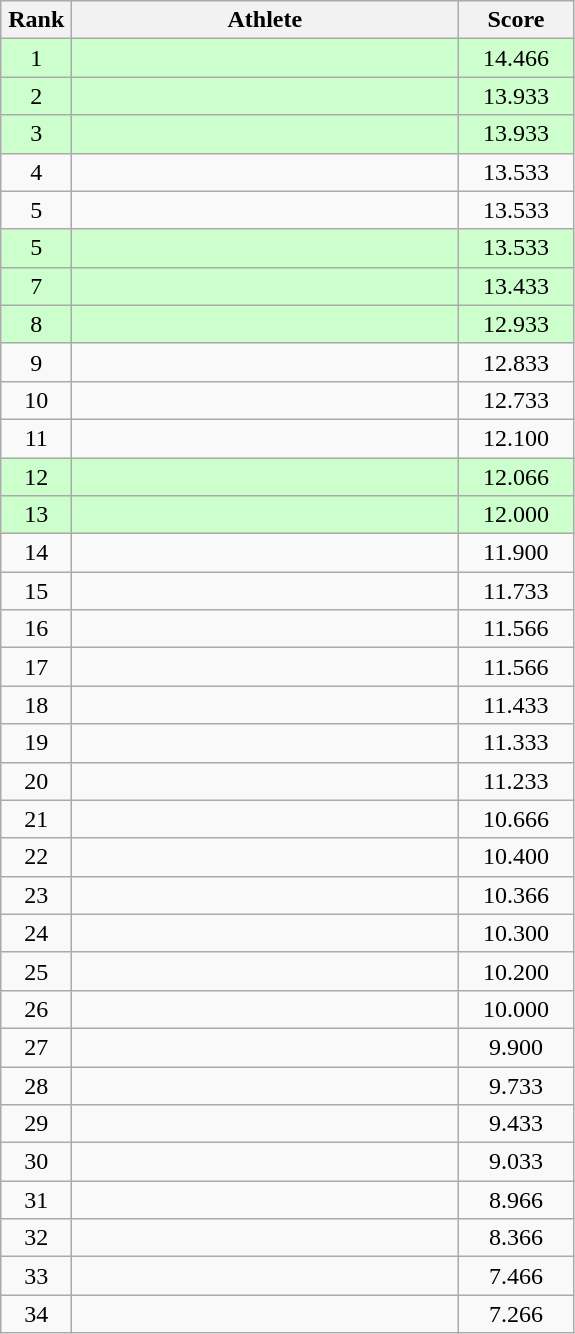<table class=wikitable style="text-align:center">
<tr>
<th width=40>Rank</th>
<th width=250>Athlete</th>
<th width=70>Score</th>
</tr>
<tr bgcolor="ccffcc">
<td>1</td>
<td align=left></td>
<td>14.466</td>
</tr>
<tr bgcolor="ccffcc">
<td>2</td>
<td align=left></td>
<td>13.933</td>
</tr>
<tr bgcolor="ccffcc">
<td>3</td>
<td align=left></td>
<td>13.933</td>
</tr>
<tr>
<td>4</td>
<td align=left></td>
<td>13.533</td>
</tr>
<tr>
<td>5</td>
<td align=left></td>
<td>13.533</td>
</tr>
<tr bgcolor="ccffcc">
<td>5</td>
<td align=left></td>
<td>13.533</td>
</tr>
<tr bgcolor="ccffcc">
<td>7</td>
<td align=left></td>
<td>13.433</td>
</tr>
<tr bgcolor="ccffcc">
<td>8</td>
<td align=left></td>
<td>12.933</td>
</tr>
<tr>
<td>9</td>
<td align=left></td>
<td>12.833</td>
</tr>
<tr>
<td>10</td>
<td align=left></td>
<td>12.733</td>
</tr>
<tr>
<td>11</td>
<td align=left></td>
<td>12.100</td>
</tr>
<tr bgcolor="ccffcc">
<td>12</td>
<td align=left></td>
<td>12.066</td>
</tr>
<tr bgcolor="ccffcc">
<td>13</td>
<td align=left></td>
<td>12.000</td>
</tr>
<tr>
<td>14</td>
<td align=left></td>
<td>11.900</td>
</tr>
<tr>
<td>15</td>
<td align=left></td>
<td>11.733</td>
</tr>
<tr>
<td>16</td>
<td align=left></td>
<td>11.566</td>
</tr>
<tr>
<td>17</td>
<td align=left></td>
<td>11.566</td>
</tr>
<tr>
<td>18</td>
<td align=left></td>
<td>11.433</td>
</tr>
<tr>
<td>19</td>
<td align=left></td>
<td>11.333</td>
</tr>
<tr>
<td>20</td>
<td align=left></td>
<td>11.233</td>
</tr>
<tr>
<td>21</td>
<td align=left></td>
<td>10.666</td>
</tr>
<tr>
<td>22</td>
<td align=left></td>
<td>10.400</td>
</tr>
<tr>
<td>23</td>
<td align=left></td>
<td>10.366</td>
</tr>
<tr>
<td>24</td>
<td align=left></td>
<td>10.300</td>
</tr>
<tr>
<td>25</td>
<td align=left></td>
<td>10.200</td>
</tr>
<tr>
<td>26</td>
<td align=left></td>
<td>10.000</td>
</tr>
<tr>
<td>27</td>
<td align=left></td>
<td>9.900</td>
</tr>
<tr>
<td>28</td>
<td align=left></td>
<td>9.733</td>
</tr>
<tr>
<td>29</td>
<td align=left></td>
<td>9.433</td>
</tr>
<tr>
<td>30</td>
<td align=left></td>
<td>9.033</td>
</tr>
<tr>
<td>31</td>
<td align=left></td>
<td>8.966</td>
</tr>
<tr>
<td>32</td>
<td align=left></td>
<td>8.366</td>
</tr>
<tr>
<td>33</td>
<td align=left></td>
<td>7.466</td>
</tr>
<tr>
<td>34</td>
<td align=left></td>
<td>7.266</td>
</tr>
</table>
